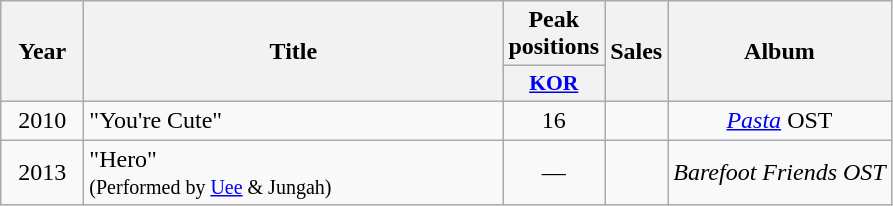<table class="wikitable plainrowheaders" style="text-align:center;">
<tr>
<th scope="col" rowspan="2" style="width:3em;">Year</th>
<th scope="col" rowspan="2" style="width:17em;">Title</th>
<th scope="col">Peak positions</th>
<th scope="col" rowspan="2">Sales</th>
<th scope="col" rowspan="2">Album</th>
</tr>
<tr>
<th scope="col" style="width:3em;font-size:90%;"><a href='#'>KOR</a><br></th>
</tr>
<tr>
<td>2010</td>
<td align="left">"You're Cute"</td>
<td>16</td>
<td></td>
<td><em><a href='#'>Pasta</a></em> OST</td>
</tr>
<tr>
<td>2013</td>
<td align="left">"Hero"<br><small> (Performed by <a href='#'>Uee</a> & Jungah) </small></td>
<td>—</td>
<td></td>
<td><em>Barefoot Friends OST</em></td>
</tr>
</table>
